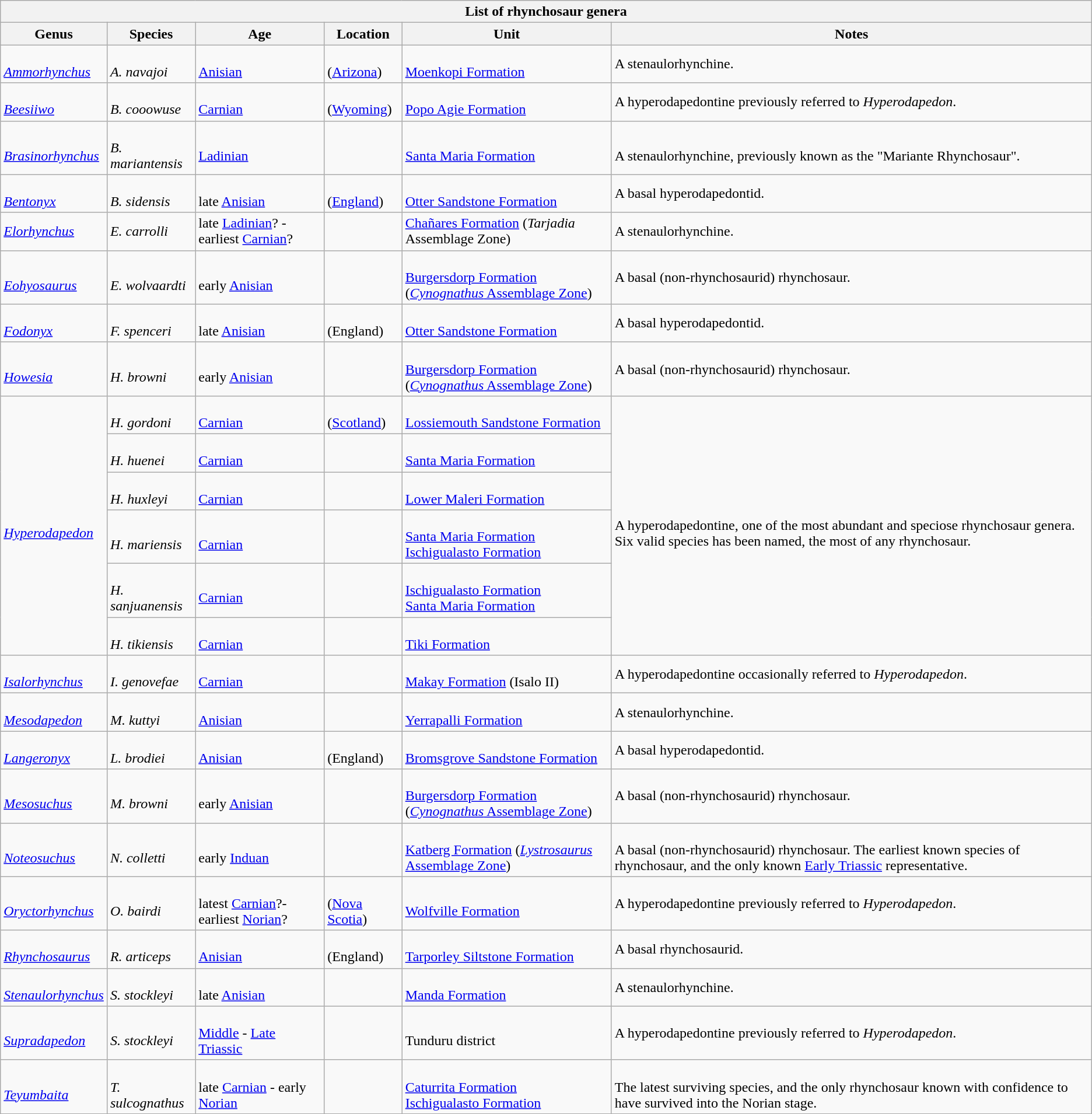<table class="wikitable sortable" border="1">
<tr>
<th colspan="6" align="center"><strong>List of rhynchosaur genera</strong></th>
</tr>
<tr>
<th>Genus</th>
<th>Species</th>
<th>Age</th>
<th>Location</th>
<th>Unit</th>
<th>Notes</th>
</tr>
<tr>
<td><br><em><a href='#'>Ammorhynchus</a></em></td>
<td><br><em>A. navajoi</em></td>
<td><br><a href='#'>Anisian</a></td>
<td><br> (<a href='#'>Arizona</a>)</td>
<td><br><a href='#'>Moenkopi Formation</a></td>
<td>A stenaulorhynchine.</td>
</tr>
<tr>
<td><br><em><a href='#'>Beesiiwo</a></em></td>
<td><br><em>B. cooowuse</em></td>
<td><br><a href='#'>Carnian</a></td>
<td><br> (<a href='#'>Wyoming</a>)</td>
<td><br><a href='#'>Popo Agie Formation</a></td>
<td>A hyperodapedontine previously referred to <em>Hyperodapedon</em>.</td>
</tr>
<tr>
<td><br><em><a href='#'>Brasinorhynchus</a></em></td>
<td><br><em>B. mariantensis</em></td>
<td><br><a href='#'>Ladinian</a></td>
<td><br></td>
<td><br><a href='#'>Santa Maria Formation</a></td>
<td><br>A stenaulorhynchine, previously known as the "Mariante Rhynchosaur".</td>
</tr>
<tr>
<td><br><em><a href='#'>Bentonyx</a></em></td>
<td><br><em>B. sidensis</em></td>
<td><br>late <a href='#'>Anisian</a></td>
<td><br> (<a href='#'>England</a>)</td>
<td><br><a href='#'>Otter Sandstone Formation</a></td>
<td>A basal hyperodapedontid.</td>
</tr>
<tr>
<td><em><a href='#'>Elorhynchus</a></em></td>
<td><em>E. carrolli</em></td>
<td>late <a href='#'>Ladinian</a>? - earliest <a href='#'>Carnian</a>?</td>
<td></td>
<td><a href='#'>Chañares Formation</a> (<em>Tarjadia</em> Assemblage Zone)</td>
<td>A stenaulorhynchine.</td>
</tr>
<tr>
<td><br><em><a href='#'>Eohyosaurus</a></em></td>
<td><br><em>E. wolvaardti</em></td>
<td><br>early <a href='#'>Anisian</a></td>
<td><br></td>
<td><br><a href='#'>Burgersdorp Formation</a> (<a href='#'><em>Cynognathus</em> Assemblage Zone</a>)</td>
<td>A basal (non-rhynchosaurid) rhynchosaur.</td>
</tr>
<tr>
<td><br><em><a href='#'>Fodonyx</a></em></td>
<td><br><em>F. spenceri</em></td>
<td><br>late <a href='#'>Anisian</a></td>
<td><br> (England)</td>
<td><br><a href='#'>Otter Sandstone Formation</a></td>
<td>A basal hyperodapedontid.</td>
</tr>
<tr>
<td><br><em><a href='#'>Howesia</a></em></td>
<td><br><em>H. browni</em></td>
<td><br>early <a href='#'>Anisian</a></td>
<td><br></td>
<td><br><a href='#'>Burgersdorp Formation</a> (<a href='#'><em>Cynognathus</em> Assemblage Zone</a>)</td>
<td>A basal (non-rhynchosaurid) rhynchosaur.</td>
</tr>
<tr>
<td rowspan="6"><br><em><a href='#'>Hyperodapedon</a></em></td>
<td><br><em>H. gordoni</em></td>
<td><br><a href='#'>Carnian</a></td>
<td><br> (<a href='#'>Scotland</a>)</td>
<td><br><a href='#'>Lossiemouth Sandstone Formation</a></td>
<td rowspan="6"><br>A hyperodapedontine, one of the most abundant and speciose rhynchosaur genera. Six valid species has been named, the most of any rhynchosaur.</td>
</tr>
<tr>
<td><br><em>H. huenei</em></td>
<td><br><a href='#'>Carnian</a></td>
<td><br></td>
<td><br><a href='#'>Santa Maria Formation</a></td>
</tr>
<tr>
<td><br><em>H. huxleyi</em></td>
<td><br><a href='#'>Carnian</a></td>
<td><br></td>
<td><br><a href='#'>Lower Maleri Formation</a></td>
</tr>
<tr>
<td><br><em>H. mariensis</em></td>
<td><br><a href='#'>Carnian</a></td>
<td><br><br>
</td>
<td><br><a href='#'>Santa Maria Formation</a><br>
<a href='#'>Ischigualasto Formation</a></td>
</tr>
<tr>
<td><br><em>H. sanjuanensis</em></td>
<td><br><a href='#'>Carnian</a></td>
<td><br><br>
</td>
<td><br><a href='#'>Ischigualasto Formation</a><br>
<a href='#'>Santa Maria Formation</a></td>
</tr>
<tr>
<td><br><em>H. tikiensis</em></td>
<td><br><a href='#'>Carnian</a></td>
<td><br></td>
<td><br><a href='#'>Tiki Formation</a></td>
</tr>
<tr>
<td><br><em><a href='#'>Isalorhynchus</a></em></td>
<td><br><em>I. genovefae</em></td>
<td><br><a href='#'>Carnian</a></td>
<td><br></td>
<td><br><a href='#'>Makay Formation</a> (Isalo II)</td>
<td>A hyperodapedontine occasionally referred to <em>Hyperodapedon</em>.</td>
</tr>
<tr>
<td><br><em><a href='#'>Mesodapedon</a></em></td>
<td><br><em>M. kuttyi</em></td>
<td><br><a href='#'>Anisian</a></td>
<td><br></td>
<td><br><a href='#'>Yerrapalli Formation</a></td>
<td>A stenaulorhynchine.</td>
</tr>
<tr>
<td><br><em><a href='#'>Langeronyx</a></em></td>
<td><br><em>L. brodiei</em></td>
<td><br><a href='#'>Anisian</a></td>
<td><br> (England)</td>
<td><br><a href='#'>Bromsgrove Sandstone Formation</a></td>
<td>A basal hyperodapedontid.</td>
</tr>
<tr>
<td><br><em><a href='#'>Mesosuchus</a></em></td>
<td><br><em>M. browni</em></td>
<td><br>early <a href='#'>Anisian</a></td>
<td><br></td>
<td><br><a href='#'>Burgersdorp Formation</a> (<a href='#'><em>Cynognathus</em> Assemblage Zone</a>)</td>
<td>A basal (non-rhynchosaurid) rhynchosaur.</td>
</tr>
<tr>
<td><br><em><a href='#'>Noteosuchus</a></em></td>
<td><br><em>N. colletti</em></td>
<td><br>early <a href='#'>Induan</a></td>
<td><br></td>
<td><br><a href='#'>Katberg Formation</a> (<a href='#'><em>Lystrosaurus</em> Assemblage Zone</a>)</td>
<td><br>A basal (non-rhynchosaurid) rhynchosaur. The earliest known species of rhynchosaur, and the only known <a href='#'>Early Triassic</a> representative.</td>
</tr>
<tr>
<td><br><em><a href='#'>Oryctorhynchus</a></em></td>
<td><br><em>O. bairdi</em></td>
<td><br>latest <a href='#'>Carnian</a>?-earliest <a href='#'>Norian</a>?</td>
<td><br> (<a href='#'>Nova Scotia</a>)</td>
<td><br><a href='#'>Wolfville Formation</a></td>
<td>A hyperodapedontine previously referred to <em>Hyperodapedon</em>.</td>
</tr>
<tr>
<td><br><em><a href='#'>Rhynchosaurus</a></em></td>
<td><br><em>R. articeps</em></td>
<td><br><a href='#'>Anisian</a></td>
<td><br> (England)</td>
<td><br><a href='#'>Tarporley Siltstone Formation</a></td>
<td>A basal rhynchosaurid.</td>
</tr>
<tr>
<td><br><em><a href='#'>Stenaulorhynchus</a></em></td>
<td><br><em>S. stockleyi</em></td>
<td><br>late <a href='#'>Anisian</a></td>
<td><br></td>
<td><br><a href='#'>Manda Formation</a></td>
<td>A stenaulorhynchine.</td>
</tr>
<tr>
<td><br><em><a href='#'>Supradapedon</a></em></td>
<td><br><em>S. stockleyi</em></td>
<td><br><a href='#'>Middle</a> - <a href='#'>Late Triassic</a></td>
<td><br></td>
<td><br>Tunduru district</td>
<td>A hyperodapedontine previously referred to <em>Hyperodapedon</em>.</td>
</tr>
<tr>
<td><br><em><a href='#'>Teyumbaita</a></em></td>
<td><br><em>T. sulcognathus</em></td>
<td><br>late <a href='#'>Carnian</a> - early <a href='#'>Norian</a></td>
<td><br><br>
</td>
<td><br><a href='#'>Caturrita Formation</a><br>
<a href='#'>Ischigualasto Formation</a></td>
<td><br>The latest surviving species, and the only rhynchosaur known with confidence to have survived into the Norian stage.</td>
</tr>
<tr>
</tr>
</table>
